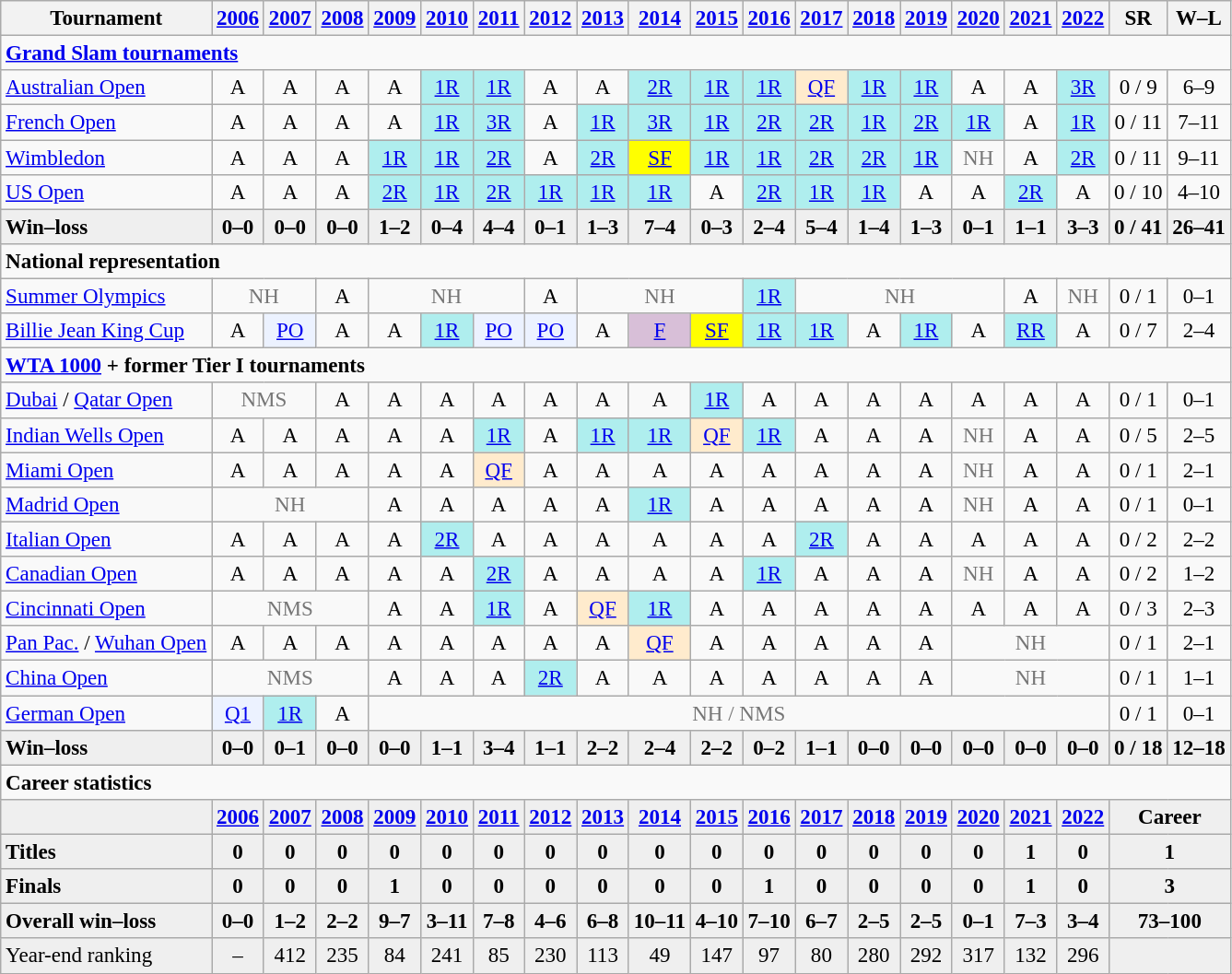<table class="wikitable nowrap" style=text-align:center;font-size:96%>
<tr>
<th>Tournament</th>
<th><a href='#'>2006</a></th>
<th><a href='#'>2007</a></th>
<th><a href='#'>2008</a></th>
<th><a href='#'>2009</a></th>
<th><a href='#'>2010</a></th>
<th><a href='#'>2011</a></th>
<th><a href='#'>2012</a></th>
<th><a href='#'>2013</a></th>
<th><a href='#'>2014</a></th>
<th><a href='#'>2015</a></th>
<th><a href='#'>2016</a></th>
<th><a href='#'>2017</a></th>
<th><a href='#'>2018</a></th>
<th><a href='#'>2019</a></th>
<th><a href='#'>2020</a></th>
<th><a href='#'>2021</a></th>
<th><a href='#'>2022</a></th>
<th>SR</th>
<th>W–L</th>
</tr>
<tr>
<td colspan="20" style="text-align:left"><strong><a href='#'>Grand Slam tournaments</a></strong></td>
</tr>
<tr>
<td align=left><a href='#'>Australian Open</a></td>
<td>A</td>
<td>A</td>
<td>A</td>
<td>A</td>
<td bgcolor=afeeee><a href='#'>1R</a></td>
<td bgcolor=afeeee><a href='#'>1R</a></td>
<td>A</td>
<td>A</td>
<td bgcolor=afeeee><a href='#'>2R</a></td>
<td bgcolor=afeeee><a href='#'>1R</a></td>
<td bgcolor=afeeee><a href='#'>1R</a></td>
<td bgcolor=ffebcd><a href='#'>QF</a></td>
<td bgcolor=afeeee><a href='#'>1R</a></td>
<td bgcolor=afeeee><a href='#'>1R</a></td>
<td>A</td>
<td>A</td>
<td bgcolor=afeeee><a href='#'>3R</a></td>
<td>0 / 9</td>
<td>6–9</td>
</tr>
<tr>
<td align=left><a href='#'>French Open</a></td>
<td>A</td>
<td>A</td>
<td>A</td>
<td>A</td>
<td bgcolor=afeeee><a href='#'>1R</a></td>
<td bgcolor=afeeee><a href='#'>3R</a></td>
<td>A</td>
<td bgcolor=afeeee><a href='#'>1R</a></td>
<td bgcolor=afeeee><a href='#'>3R</a></td>
<td bgcolor=afeeee><a href='#'>1R</a></td>
<td bgcolor=afeeee><a href='#'>2R</a></td>
<td bgcolor=afeeee><a href='#'>2R</a></td>
<td bgcolor=afeeee><a href='#'>1R</a></td>
<td bgcolor=afeeee><a href='#'>2R</a></td>
<td bgcolor=afeeee><a href='#'>1R</a></td>
<td>A</td>
<td bgcolor=afeeee><a href='#'>1R</a></td>
<td>0 / 11</td>
<td>7–11</td>
</tr>
<tr>
<td align=left><a href='#'>Wimbledon</a></td>
<td>A</td>
<td>A</td>
<td>A</td>
<td bgcolor=afeeee><a href='#'>1R</a></td>
<td bgcolor=afeeee><a href='#'>1R</a></td>
<td bgcolor=afeeee><a href='#'>2R</a></td>
<td>A</td>
<td bgcolor=afeeee><a href='#'>2R</a></td>
<td bgcolor=yellow><a href='#'>SF</a></td>
<td bgcolor=afeeee><a href='#'>1R</a></td>
<td bgcolor=afeeee><a href='#'>1R</a></td>
<td bgcolor=afeeee><a href='#'>2R</a></td>
<td bgcolor=afeeee><a href='#'>2R</a></td>
<td bgcolor=afeeee><a href='#'>1R</a></td>
<td style=color:#767676>NH</td>
<td>A</td>
<td bgcolor=afeeee><a href='#'>2R</a></td>
<td>0 / 11</td>
<td>9–11</td>
</tr>
<tr>
<td align=left><a href='#'>US Open</a></td>
<td>A</td>
<td>A</td>
<td>A</td>
<td bgcolor=afeeee><a href='#'>2R</a></td>
<td bgcolor=afeeee><a href='#'>1R</a></td>
<td bgcolor=afeeee><a href='#'>2R</a></td>
<td bgcolor=afeeee><a href='#'>1R</a></td>
<td bgcolor=afeeee><a href='#'>1R</a></td>
<td bgcolor=afeeee><a href='#'>1R</a></td>
<td>A</td>
<td bgcolor=afeeee><a href='#'>2R</a></td>
<td bgcolor=afeeee><a href='#'>1R</a></td>
<td bgcolor=afeeee><a href='#'>1R</a></td>
<td>A</td>
<td>A</td>
<td bgcolor=afeeee><a href='#'>2R</a></td>
<td>A</td>
<td>0 / 10</td>
<td>4–10</td>
</tr>
<tr style=font-weight:bold;background:#efefef>
<td style=text-align:left>Win–loss</td>
<td>0–0</td>
<td>0–0</td>
<td>0–0</td>
<td>1–2</td>
<td>0–4</td>
<td>4–4</td>
<td>0–1</td>
<td>1–3</td>
<td>7–4</td>
<td>0–3</td>
<td>2–4</td>
<td>5–4</td>
<td>1–4</td>
<td>1–3</td>
<td>0–1</td>
<td>1–1</td>
<td>3–3</td>
<td>0 / 41</td>
<td>26–41</td>
</tr>
<tr>
<td colspan="20" align="left"><strong>National representation</strong></td>
</tr>
<tr>
<td align=left><a href='#'>Summer Olympics</a></td>
<td colspan=2 style=color:#767676>NH</td>
<td>A</td>
<td colspan=3 style=color:#767676>NH</td>
<td>A</td>
<td colspan=3 style=color:#767676>NH</td>
<td bgcolor=afeeee><a href='#'>1R</a></td>
<td colspan=4 style=color:#767676>NH</td>
<td>A</td>
<td style=color:#767676>NH</td>
<td>0 / 1</td>
<td>0–1</td>
</tr>
<tr>
<td align=left><a href='#'>Billie Jean King Cup</a></td>
<td>A</td>
<td bgcolor=ecf2ff><a href='#'>PO</a></td>
<td>A</td>
<td>A</td>
<td bgcolor=afeeee><a href='#'>1R</a></td>
<td bgcolor=ecf2ff><a href='#'>PO</a></td>
<td bgcolor=ecf2ff><a href='#'>PO</a></td>
<td>A</td>
<td bgcolor=thistle><a href='#'>F</a></td>
<td bgcolor=yellow><a href='#'>SF</a></td>
<td bgcolor=afeeee><a href='#'>1R</a></td>
<td bgcolor=afeeee><a href='#'>1R</a></td>
<td>A</td>
<td bgcolor=afeeee><a href='#'>1R</a></td>
<td>A</td>
<td bgcolor=afeeee><a href='#'>RR</a></td>
<td>A</td>
<td>0 / 7</td>
<td>2–4</td>
</tr>
<tr>
<td colspan="20" align="left"><strong><a href='#'>WTA 1000</a> + former Tier I tournaments</strong></td>
</tr>
<tr>
<td align=left><a href='#'>Dubai</a> / <a href='#'>Qatar Open</a></td>
<td colspan=2 style=color:#767676>NMS</td>
<td>A</td>
<td>A</td>
<td>A</td>
<td>A</td>
<td>A</td>
<td>A</td>
<td>A</td>
<td bgcolor=afeeee><a href='#'>1R</a></td>
<td>A</td>
<td>A</td>
<td>A</td>
<td>A</td>
<td>A</td>
<td>A</td>
<td>A</td>
<td>0 / 1</td>
<td>0–1</td>
</tr>
<tr>
<td align=left><a href='#'>Indian Wells Open</a></td>
<td>A</td>
<td>A</td>
<td>A</td>
<td>A</td>
<td>A</td>
<td bgcolor=afeeee><a href='#'>1R</a></td>
<td>A</td>
<td bgcolor=afeeee><a href='#'>1R</a></td>
<td bgcolor=afeeee><a href='#'>1R</a></td>
<td bgcolor=ffebcd><a href='#'>QF</a></td>
<td bgcolor=afeeee><a href='#'>1R</a></td>
<td>A</td>
<td>A</td>
<td>A</td>
<td style=color:#767676>NH</td>
<td>A</td>
<td>A</td>
<td>0 / 5</td>
<td>2–5</td>
</tr>
<tr>
<td align=left><a href='#'>Miami Open</a></td>
<td>A</td>
<td>A</td>
<td>A</td>
<td>A</td>
<td>A</td>
<td bgcolor=ffebcd><a href='#'>QF</a></td>
<td>A</td>
<td>A</td>
<td>A</td>
<td>A</td>
<td>A</td>
<td>A</td>
<td>A</td>
<td>A</td>
<td style=color:#767676>NH</td>
<td>A</td>
<td>A</td>
<td>0 / 1</td>
<td>2–1</td>
</tr>
<tr>
<td align=left><a href='#'>Madrid Open</a></td>
<td colspan=3 style=color:#767676>NH</td>
<td>A</td>
<td>A</td>
<td>A</td>
<td>A</td>
<td>A</td>
<td bgcolor=afeeee><a href='#'>1R</a></td>
<td>A</td>
<td>A</td>
<td>A</td>
<td>A</td>
<td>A</td>
<td style=color:#767676>NH</td>
<td>A</td>
<td>A</td>
<td>0 / 1</td>
<td>0–1</td>
</tr>
<tr>
<td align=left><a href='#'>Italian Open</a></td>
<td>A</td>
<td>A</td>
<td>A</td>
<td>A</td>
<td bgcolor=afeeee><a href='#'>2R</a></td>
<td>A</td>
<td>A</td>
<td>A</td>
<td>A</td>
<td>A</td>
<td>A</td>
<td bgcolor=afeeee><a href='#'>2R</a></td>
<td>A</td>
<td>A</td>
<td>A</td>
<td>A</td>
<td>A</td>
<td>0 / 2</td>
<td>2–2</td>
</tr>
<tr>
<td align=left><a href='#'>Canadian Open</a></td>
<td>A</td>
<td>A</td>
<td>A</td>
<td>A</td>
<td>A</td>
<td bgcolor=afeeee><a href='#'>2R</a></td>
<td>A</td>
<td>A</td>
<td>A</td>
<td>A</td>
<td bgcolor=afeeee><a href='#'>1R</a></td>
<td>A</td>
<td>A</td>
<td>A</td>
<td style=color:#767676>NH</td>
<td>A</td>
<td>A</td>
<td>0 / 2</td>
<td>1–2</td>
</tr>
<tr>
<td align=left><a href='#'>Cincinnati Open</a></td>
<td colspan=3 style=color:#767676>NMS</td>
<td>A</td>
<td>A</td>
<td bgcolor=afeeee><a href='#'>1R</a></td>
<td>A</td>
<td bgcolor=ffebcd><a href='#'>QF</a></td>
<td bgcolor=afeeee><a href='#'>1R</a></td>
<td>A</td>
<td>A</td>
<td>A</td>
<td>A</td>
<td>A</td>
<td>A</td>
<td>A</td>
<td>A</td>
<td>0 / 3</td>
<td>2–3</td>
</tr>
<tr>
<td align=left><a href='#'>Pan Pac.</a> / <a href='#'>Wuhan Open</a></td>
<td>A</td>
<td>A</td>
<td>A</td>
<td>A</td>
<td>A</td>
<td>A</td>
<td>A</td>
<td>A</td>
<td bgcolor=ffebcd><a href='#'>QF</a></td>
<td>A</td>
<td>A</td>
<td>A</td>
<td>A</td>
<td>A</td>
<td colspan=3 style=color:#767676>NH</td>
<td>0 / 1</td>
<td>2–1</td>
</tr>
<tr>
<td align=left><a href='#'>China Open</a></td>
<td colspan=3 style=color:#767676>NMS</td>
<td>A</td>
<td>A</td>
<td>A</td>
<td bgcolor=afeeee><a href='#'>2R</a></td>
<td>A</td>
<td>A</td>
<td>A</td>
<td>A</td>
<td>A</td>
<td>A</td>
<td>A</td>
<td colspan=3 style=color:#767676>NH</td>
<td>0 / 1</td>
<td>1–1</td>
</tr>
<tr>
<td align=left><a href='#'>German Open</a></td>
<td bgcolor=ecf2ff><a href='#'>Q1</a></td>
<td bgcolor=afeeee><a href='#'>1R</a></td>
<td>A</td>
<td colspan=14 style=color:#767676>NH / NMS</td>
<td>0 / 1</td>
<td>0–1</td>
</tr>
<tr style=font-weight:bold;background:#efefef>
<td style=text-align:left>Win–loss</td>
<td>0–0</td>
<td>0–1</td>
<td>0–0</td>
<td>0–0</td>
<td>1–1</td>
<td>3–4</td>
<td>1–1</td>
<td>2–2</td>
<td>2–4</td>
<td>2–2</td>
<td>0–2</td>
<td>1–1</td>
<td>0–0</td>
<td>0–0</td>
<td>0–0</td>
<td>0–0</td>
<td>0–0</td>
<td>0 / 18</td>
<td>12–18</td>
</tr>
<tr>
<td colspan="20" align="left"><strong>Career statistics</strong></td>
</tr>
<tr style=font-weight:bold;background:#efefef>
<td></td>
<td><a href='#'>2006</a></td>
<td><a href='#'>2007</a></td>
<td><a href='#'>2008</a></td>
<td><a href='#'>2009</a></td>
<td><a href='#'>2010</a></td>
<td><a href='#'>2011</a></td>
<td><a href='#'>2012</a></td>
<td><a href='#'>2013</a></td>
<td><a href='#'>2014</a></td>
<td><a href='#'>2015</a></td>
<td><a href='#'>2016</a></td>
<td><a href='#'>2017</a></td>
<td><a href='#'>2018</a></td>
<td><a href='#'>2019</a></td>
<td><a href='#'>2020</a></td>
<td><a href='#'>2021</a></td>
<td><a href='#'>2022</a></td>
<td colspan=2>Career</td>
</tr>
<tr style=font-weight:bold;background:#efefef>
<td style=text-align:left>Titles</td>
<td>0</td>
<td>0</td>
<td>0</td>
<td>0</td>
<td>0</td>
<td>0</td>
<td>0</td>
<td>0</td>
<td>0</td>
<td>0</td>
<td>0</td>
<td>0</td>
<td>0</td>
<td>0</td>
<td>0</td>
<td>1</td>
<td>0</td>
<td colspan=2>1</td>
</tr>
<tr style=font-weight:bold;background:#efefef>
<td style=text-align:left>Finals</td>
<td>0</td>
<td>0</td>
<td>0</td>
<td>1</td>
<td>0</td>
<td>0</td>
<td>0</td>
<td>0</td>
<td>0</td>
<td>0</td>
<td>1</td>
<td>0</td>
<td>0</td>
<td>0</td>
<td>0</td>
<td>1</td>
<td>0</td>
<td colspan=2>3</td>
</tr>
<tr style=font-weight:bold;background:#efefef>
<td style=text-align:left>Overall win–loss</td>
<td>0–0</td>
<td>1–2</td>
<td>2–2</td>
<td>9–7</td>
<td>3–11</td>
<td>7–8</td>
<td>4–6</td>
<td>6–8</td>
<td>10–11</td>
<td>4–10</td>
<td>7–10</td>
<td>6–7</td>
<td>2–5</td>
<td>2–5</td>
<td>0–1</td>
<td>7–3</td>
<td>3–4</td>
<td colspan=2>73–100</td>
</tr>
<tr bgcolor=efefef>
<td align=left>Year-end ranking</td>
<td>–</td>
<td>412</td>
<td>235</td>
<td>84</td>
<td>241</td>
<td>85</td>
<td>230</td>
<td>113</td>
<td>49</td>
<td>147</td>
<td>97</td>
<td>80</td>
<td>280</td>
<td>292</td>
<td>317</td>
<td>132</td>
<td>296</td>
<td colspan=2><strong></strong></td>
</tr>
</table>
